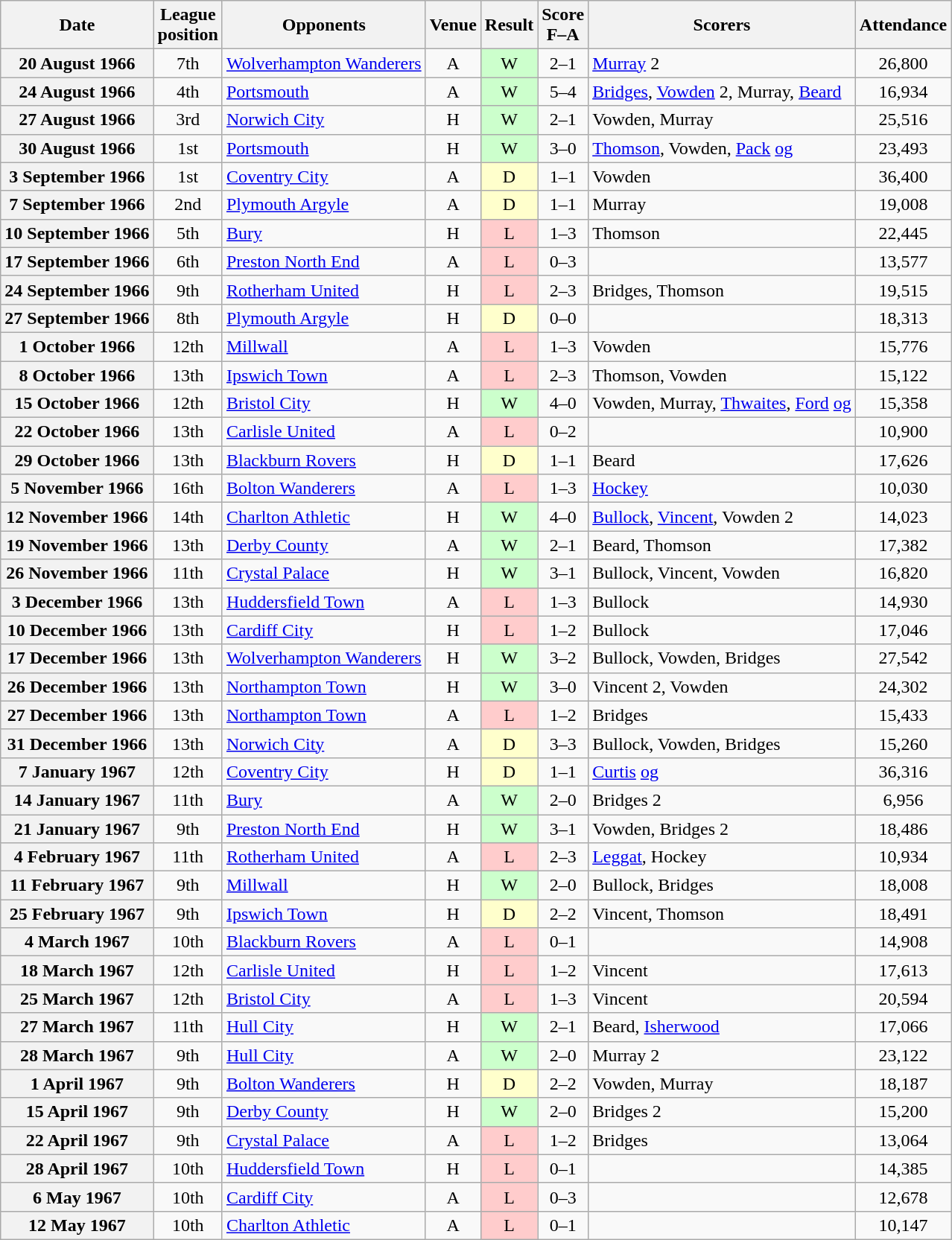<table class="wikitable plainrowheaders" style="text-align:center">
<tr>
<th scope="col">Date</th>
<th scope="col">League<br>position</th>
<th scope="col">Opponents</th>
<th scope="col">Venue</th>
<th scope="col">Result</th>
<th scope="col">Score<br>F–A</th>
<th scope="col">Scorers</th>
<th scope="col">Attendance</th>
</tr>
<tr>
<th scope="row">20 August 1966</th>
<td>7th</td>
<td align="left"><a href='#'>Wolverhampton Wanderers</a></td>
<td>A</td>
<td style=background:#cfc>W</td>
<td>2–1</td>
<td align="left"><a href='#'>Murray</a> 2</td>
<td>26,800</td>
</tr>
<tr>
<th scope="row">24 August 1966</th>
<td>4th</td>
<td align="left"><a href='#'>Portsmouth</a></td>
<td>A</td>
<td style=background:#cfc>W</td>
<td>5–4</td>
<td align="left"><a href='#'>Bridges</a>, <a href='#'>Vowden</a> 2, Murray, <a href='#'>Beard</a></td>
<td>16,934</td>
</tr>
<tr>
<th scope="row">27 August 1966</th>
<td>3rd</td>
<td align="left"><a href='#'>Norwich City</a></td>
<td>H</td>
<td style=background:#cfc>W</td>
<td>2–1</td>
<td align="left">Vowden, Murray</td>
<td>25,516</td>
</tr>
<tr>
<th scope="row">30 August 1966</th>
<td>1st</td>
<td align="left"><a href='#'>Portsmouth</a></td>
<td>H</td>
<td style=background:#cfc>W</td>
<td>3–0</td>
<td align="left"><a href='#'>Thomson</a>, Vowden, <a href='#'>Pack</a> <a href='#'>og</a></td>
<td>23,493</td>
</tr>
<tr>
<th scope="row">3 September 1966</th>
<td>1st</td>
<td align="left"><a href='#'>Coventry City</a></td>
<td>A</td>
<td style=background:#ffc>D</td>
<td>1–1</td>
<td align="left">Vowden</td>
<td>36,400</td>
</tr>
<tr>
<th scope="row">7 September 1966</th>
<td>2nd</td>
<td align="left"><a href='#'>Plymouth Argyle</a></td>
<td>A</td>
<td style=background:#ffc>D</td>
<td>1–1</td>
<td align="left">Murray</td>
<td>19,008</td>
</tr>
<tr>
<th scope="row">10 September 1966</th>
<td>5th</td>
<td align="left"><a href='#'>Bury</a></td>
<td>H</td>
<td style=background:#fcc>L</td>
<td>1–3</td>
<td align="left">Thomson</td>
<td>22,445</td>
</tr>
<tr>
<th scope="row">17 September 1966</th>
<td>6th</td>
<td align="left"><a href='#'>Preston North End</a></td>
<td>A</td>
<td style=background:#fcc>L</td>
<td>0–3</td>
<td></td>
<td>13,577</td>
</tr>
<tr>
<th scope="row">24 September 1966</th>
<td>9th</td>
<td align="left"><a href='#'>Rotherham United</a></td>
<td>H</td>
<td style=background:#fcc>L</td>
<td>2–3</td>
<td align="left">Bridges, Thomson</td>
<td>19,515</td>
</tr>
<tr>
<th scope="row">27 September 1966</th>
<td>8th</td>
<td align="left"><a href='#'>Plymouth Argyle</a></td>
<td>H</td>
<td style=background:#ffc>D</td>
<td>0–0</td>
<td></td>
<td>18,313</td>
</tr>
<tr>
<th scope="row">1 October 1966</th>
<td>12th</td>
<td align="left"><a href='#'>Millwall</a></td>
<td>A</td>
<td style=background:#fcc>L</td>
<td>1–3</td>
<td align="left">Vowden</td>
<td>15,776</td>
</tr>
<tr>
<th scope="row">8 October 1966</th>
<td>13th</td>
<td align="left"><a href='#'>Ipswich Town</a></td>
<td>A</td>
<td style=background:#fcc>L</td>
<td>2–3</td>
<td align="left">Thomson, Vowden</td>
<td>15,122</td>
</tr>
<tr>
<th scope="row">15 October 1966</th>
<td>12th</td>
<td align="left"><a href='#'>Bristol City</a></td>
<td>H</td>
<td style=background:#cfc>W</td>
<td>4–0</td>
<td align="left">Vowden, Murray, <a href='#'>Thwaites</a>, <a href='#'>Ford</a> <a href='#'>og</a></td>
<td>15,358</td>
</tr>
<tr>
<th scope="row">22 October 1966</th>
<td>13th</td>
<td align="left"><a href='#'>Carlisle United</a></td>
<td>A</td>
<td style=background:#fcc>L</td>
<td>0–2</td>
<td></td>
<td>10,900</td>
</tr>
<tr>
<th scope="row">29 October 1966</th>
<td>13th</td>
<td align="left"><a href='#'>Blackburn Rovers</a></td>
<td>H</td>
<td style=background:#ffc>D</td>
<td>1–1</td>
<td align="left">Beard</td>
<td>17,626</td>
</tr>
<tr>
<th scope="row">5 November 1966</th>
<td>16th</td>
<td align="left"><a href='#'>Bolton Wanderers</a></td>
<td>A</td>
<td style=background:#fcc>L</td>
<td>1–3</td>
<td align="left"><a href='#'>Hockey</a></td>
<td>10,030</td>
</tr>
<tr>
<th scope="row">12 November 1966</th>
<td>14th</td>
<td align="left"><a href='#'>Charlton Athletic</a></td>
<td>H</td>
<td style=background:#cfc>W</td>
<td>4–0</td>
<td align="left"><a href='#'>Bullock</a>, <a href='#'>Vincent</a>, Vowden 2</td>
<td>14,023</td>
</tr>
<tr>
<th scope="row">19 November 1966</th>
<td>13th</td>
<td align="left"><a href='#'>Derby County</a></td>
<td>A</td>
<td style=background:#cfc>W</td>
<td>2–1</td>
<td align="left">Beard, Thomson</td>
<td>17,382</td>
</tr>
<tr>
<th scope="row">26 November 1966</th>
<td>11th</td>
<td align="left"><a href='#'>Crystal Palace</a></td>
<td>H</td>
<td style=background:#cfc>W</td>
<td>3–1</td>
<td align="left">Bullock, Vincent, Vowden</td>
<td>16,820</td>
</tr>
<tr>
<th scope="row">3 December 1966</th>
<td>13th</td>
<td align="left"><a href='#'>Huddersfield Town</a></td>
<td>A</td>
<td style=background:#fcc>L</td>
<td>1–3</td>
<td align="left">Bullock</td>
<td>14,930</td>
</tr>
<tr>
<th scope="row">10 December 1966</th>
<td>13th</td>
<td align="left"><a href='#'>Cardiff City</a></td>
<td>H</td>
<td style=background:#fcc>L</td>
<td>1–2</td>
<td align="left">Bullock</td>
<td>17,046</td>
</tr>
<tr>
<th scope="row">17 December 1966</th>
<td>13th</td>
<td align="left"><a href='#'>Wolverhampton Wanderers</a></td>
<td>H</td>
<td style=background:#cfc>W</td>
<td>3–2</td>
<td align="left">Bullock, Vowden, Bridges</td>
<td>27,542</td>
</tr>
<tr>
<th scope="row">26 December 1966</th>
<td>13th</td>
<td align="left"><a href='#'>Northampton Town</a></td>
<td>H</td>
<td style=background:#cfc>W</td>
<td>3–0</td>
<td align="left">Vincent 2, Vowden</td>
<td>24,302</td>
</tr>
<tr>
<th scope="row">27 December 1966</th>
<td>13th</td>
<td align="left"><a href='#'>Northampton Town</a></td>
<td>A</td>
<td style=background:#fcc>L</td>
<td>1–2</td>
<td align="left">Bridges</td>
<td>15,433</td>
</tr>
<tr>
<th scope="row">31 December 1966</th>
<td>13th</td>
<td align="left"><a href='#'>Norwich City</a></td>
<td>A</td>
<td style=background:#ffc>D</td>
<td>3–3</td>
<td align="left">Bullock, Vowden, Bridges</td>
<td>15,260</td>
</tr>
<tr>
<th scope="row">7 January 1967</th>
<td>12th</td>
<td align="left"><a href='#'>Coventry City</a></td>
<td>H</td>
<td style=background:#ffc>D</td>
<td>1–1</td>
<td align="left"><a href='#'>Curtis</a> <a href='#'>og</a></td>
<td>36,316</td>
</tr>
<tr>
<th scope="row">14 January 1967</th>
<td>11th</td>
<td align="left"><a href='#'>Bury</a></td>
<td>A</td>
<td style=background:#cfc>W</td>
<td>2–0</td>
<td align="left">Bridges 2</td>
<td>6,956</td>
</tr>
<tr>
<th scope="row">21 January 1967</th>
<td>9th</td>
<td align="left"><a href='#'>Preston North End</a></td>
<td>H</td>
<td style=background:#cfc>W</td>
<td>3–1</td>
<td align="left">Vowden, Bridges 2</td>
<td>18,486</td>
</tr>
<tr>
<th scope="row">4 February 1967</th>
<td>11th</td>
<td align="left"><a href='#'>Rotherham United</a></td>
<td>A</td>
<td style=background:#fcc>L</td>
<td>2–3</td>
<td align="left"><a href='#'>Leggat</a>, Hockey</td>
<td>10,934</td>
</tr>
<tr>
<th scope="row">11 February 1967</th>
<td>9th</td>
<td align="left"><a href='#'>Millwall</a></td>
<td>H</td>
<td style=background:#cfc>W</td>
<td>2–0</td>
<td align="left">Bullock, Bridges</td>
<td>18,008</td>
</tr>
<tr>
<th scope="row">25 February 1967</th>
<td>9th</td>
<td align="left"><a href='#'>Ipswich Town</a></td>
<td>H</td>
<td style=background:#ffc>D</td>
<td>2–2</td>
<td align="left">Vincent, Thomson</td>
<td>18,491</td>
</tr>
<tr>
<th scope="row">4 March 1967</th>
<td>10th</td>
<td align="left"><a href='#'>Blackburn Rovers</a></td>
<td>A</td>
<td style=background:#fcc>L</td>
<td>0–1</td>
<td></td>
<td>14,908</td>
</tr>
<tr>
<th scope="row">18 March 1967</th>
<td>12th</td>
<td align="left"><a href='#'>Carlisle United</a></td>
<td>H</td>
<td style=background:#fcc>L</td>
<td>1–2</td>
<td align="left">Vincent</td>
<td>17,613</td>
</tr>
<tr>
<th scope="row">25 March 1967</th>
<td>12th</td>
<td align="left"><a href='#'>Bristol City</a></td>
<td>A</td>
<td style=background:#fcc>L</td>
<td>1–3</td>
<td align="left">Vincent</td>
<td>20,594</td>
</tr>
<tr>
<th scope="row">27 March 1967</th>
<td>11th</td>
<td align="left"><a href='#'>Hull City</a></td>
<td>H</td>
<td style=background:#cfc>W</td>
<td>2–1</td>
<td align="left">Beard, <a href='#'>Isherwood</a></td>
<td>17,066</td>
</tr>
<tr>
<th scope="row">28 March 1967</th>
<td>9th</td>
<td align="left"><a href='#'>Hull City</a></td>
<td>A</td>
<td style=background:#cfc>W</td>
<td>2–0</td>
<td align="left">Murray 2</td>
<td>23,122</td>
</tr>
<tr>
<th scope="row">1 April 1967</th>
<td>9th</td>
<td align="left"><a href='#'>Bolton Wanderers</a></td>
<td>H</td>
<td style=background:#ffc>D</td>
<td>2–2</td>
<td align="left">Vowden, Murray</td>
<td>18,187</td>
</tr>
<tr>
<th scope="row">15 April 1967</th>
<td>9th</td>
<td align="left"><a href='#'>Derby County</a></td>
<td>H</td>
<td style=background:#cfc>W</td>
<td>2–0</td>
<td align="left">Bridges 2</td>
<td>15,200</td>
</tr>
<tr>
<th scope="row">22 April 1967</th>
<td>9th</td>
<td align="left"><a href='#'>Crystal Palace</a></td>
<td>A</td>
<td style=background:#fcc>L</td>
<td>1–2</td>
<td align="left">Bridges</td>
<td>13,064</td>
</tr>
<tr>
<th scope="row">28 April 1967</th>
<td>10th</td>
<td align="left"><a href='#'>Huddersfield Town</a></td>
<td>H</td>
<td style=background:#fcc>L</td>
<td>0–1</td>
<td></td>
<td>14,385</td>
</tr>
<tr>
<th scope="row">6 May 1967</th>
<td>10th</td>
<td align="left"><a href='#'>Cardiff City</a></td>
<td>A</td>
<td style=background:#fcc>L</td>
<td>0–3</td>
<td></td>
<td>12,678</td>
</tr>
<tr>
<th scope="row">12 May 1967</th>
<td>10th</td>
<td align="left"><a href='#'>Charlton Athletic</a></td>
<td>A</td>
<td style=background:#fcc>L</td>
<td>0–1</td>
<td></td>
<td>10,147</td>
</tr>
</table>
